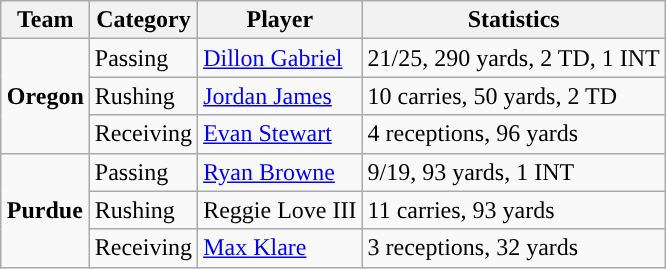<table class="wikitable" style="float: right;">
<tr>
<th>Team</th>
<th>Category</th>
<th>Player</th>
<th>Statistics</th>
</tr>
<tr>
<td rowspan=3><strong>Oregon</strong></td>
<td>Passing</td>
<td><a href='#'>Dillon Gabriel</a></td>
<td>21/25, 290 yards, 2 TD, 1 INT</td>
</tr>
<tr>
<td>Rushing</td>
<td><a href='#'>Jordan James</a></td>
<td>10 carries, 50 yards, 2 TD</td>
</tr>
<tr>
<td>Receiving</td>
<td><a href='#'>Evan Stewart</a></td>
<td>4 receptions, 96 yards</td>
</tr>
<tr>
<td rowspan=3><strong>Purdue</strong></td>
<td>Passing</td>
<td><a href='#'>Ryan Browne</a></td>
<td>9/19, 93 yards, 1 INT</td>
</tr>
<tr>
<td>Rushing</td>
<td>Reggie Love III</td>
<td>11 carries, 93 yards</td>
</tr>
<tr>
<td>Receiving</td>
<td><a href='#'>Max Klare</a></td>
<td>3 receptions, 32 yards</td>
</tr>
</table>
